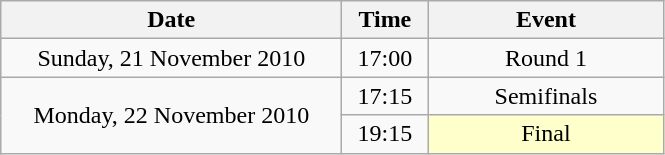<table class = "wikitable" style="text-align:center;">
<tr>
<th width=220>Date</th>
<th width=50>Time</th>
<th width=150>Event</th>
</tr>
<tr>
<td>Sunday, 21 November 2010</td>
<td>17:00</td>
<td>Round 1</td>
</tr>
<tr>
<td rowspan=2>Monday, 22 November 2010</td>
<td>17:15</td>
<td>Semifinals</td>
</tr>
<tr>
<td>19:15</td>
<td bgcolor=ffffcc>Final</td>
</tr>
</table>
